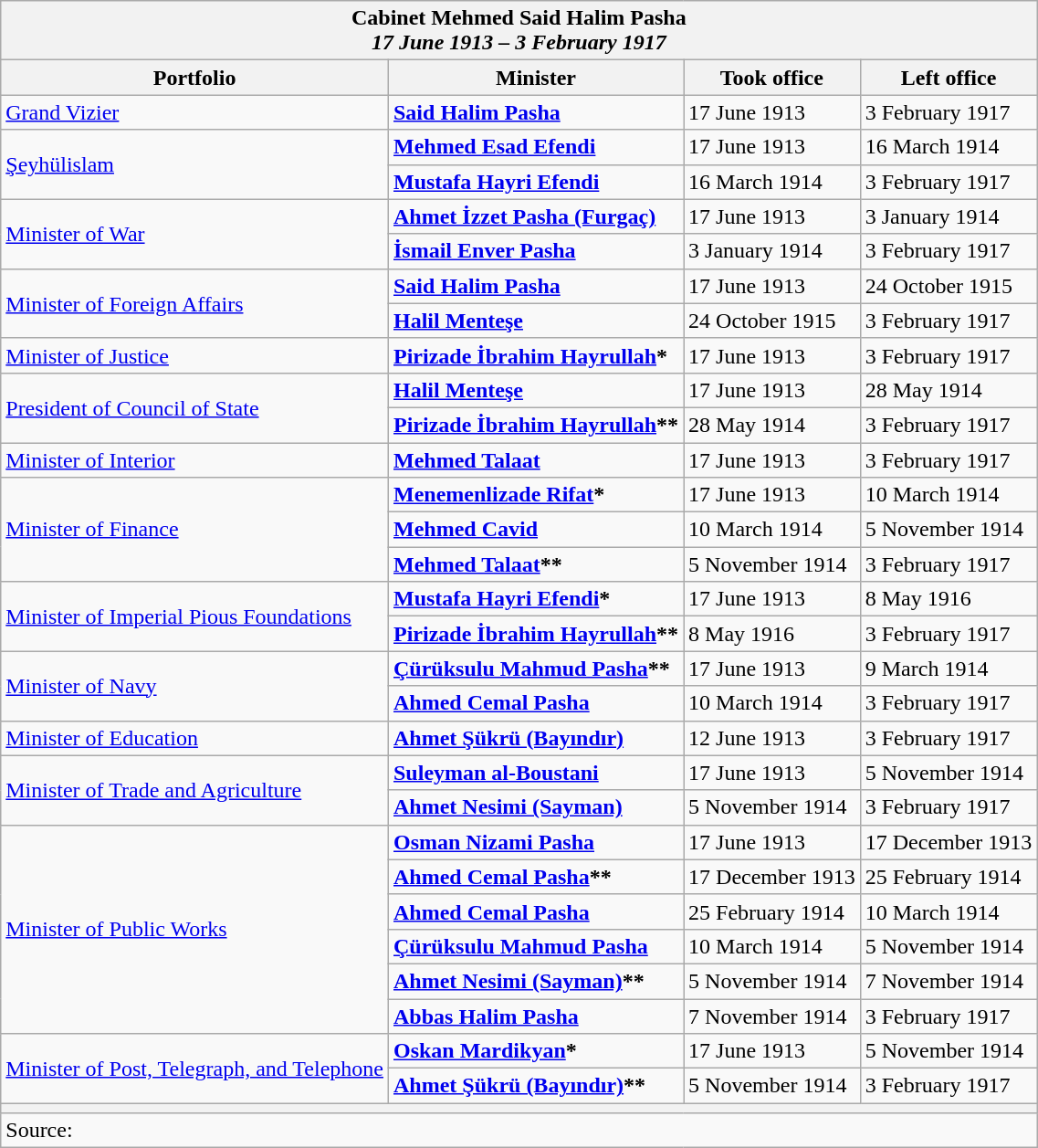<table class="wikitable">
<tr>
<th colspan="4">Cabinet Mehmed Said Halim Pasha<br><em>17 June 1913 – 3 February 1917</em></th>
</tr>
<tr>
<th>Portfolio</th>
<th>Minister</th>
<th>Took office</th>
<th>Left office</th>
</tr>
<tr>
<td><a href='#'>Grand Vizier</a></td>
<td><strong><a href='#'>Said Halim Pasha</a></strong></td>
<td>17 June 1913</td>
<td>3 February 1917</td>
</tr>
<tr>
<td rowspan="2"><a href='#'>Şeyhülislam</a></td>
<td><a href='#'><strong>Mehmed Esad Efendi</strong></a></td>
<td>17 June 1913</td>
<td>16 March 1914</td>
</tr>
<tr>
<td><a href='#'><strong>Mustafa Hayri Efendi</strong></a></td>
<td>16 March 1914</td>
<td>3 February 1917</td>
</tr>
<tr>
<td rowspan="2"><a href='#'>Minister of War</a></td>
<td><a href='#'><strong>Ahmet İzzet Pasha (Furgaç)</strong></a></td>
<td>17 June 1913</td>
<td>3 January 1914</td>
</tr>
<tr>
<td><a href='#'><strong>İsmail Enver Pasha</strong></a></td>
<td>3 January 1914</td>
<td>3 February 1917</td>
</tr>
<tr>
<td rowspan="2"><a href='#'>Minister of Foreign Affairs</a></td>
<td><strong><a href='#'>Said Halim Pasha</a></strong></td>
<td>17 June 1913</td>
<td>24 October 1915</td>
</tr>
<tr>
<td><strong><a href='#'>Halil Menteşe</a></strong></td>
<td>24 October 1915</td>
<td>3 February 1917</td>
</tr>
<tr>
<td><a href='#'>Minister of Justice</a></td>
<td><strong><a href='#'>Pirizade İbrahim Hayrullah</a>*</strong></td>
<td>17 June 1913</td>
<td>3 February 1917</td>
</tr>
<tr>
<td rowspan="2"><a href='#'>President of Council of State</a></td>
<td><strong><a href='#'>Halil Menteşe</a></strong></td>
<td>17 June 1913</td>
<td>28 May 1914</td>
</tr>
<tr>
<td><strong><a href='#'>Pirizade İbrahim Hayrullah</a>**</strong></td>
<td>28 May 1914</td>
<td>3 February 1917</td>
</tr>
<tr>
<td><a href='#'>Minister of Interior</a></td>
<td><a href='#'><strong>Mehmed Talaat</strong></a></td>
<td>17 June 1913</td>
<td>3 February 1917</td>
</tr>
<tr>
<td rowspan="3"><a href='#'>Minister of Finance</a></td>
<td><strong><a href='#'>Menemenlizade Rifat</a>*</strong></td>
<td>17 June 1913</td>
<td>10 March 1914</td>
</tr>
<tr>
<td><strong><a href='#'>Mehmed Cavid</a></strong></td>
<td>10 March 1914</td>
<td>5 November 1914</td>
</tr>
<tr>
<td><strong><a href='#'>Mehmed Talaat</a>**</strong></td>
<td>5 November 1914</td>
<td>3 February 1917</td>
</tr>
<tr>
<td rowspan="2"><a href='#'>Minister of Imperial Pious Foundations</a></td>
<td><strong><a href='#'>Mustafa Hayri Efendi</a>*</strong></td>
<td>17 June 1913</td>
<td>8 May 1916</td>
</tr>
<tr>
<td><strong><a href='#'>Pirizade İbrahim Hayrullah</a>**</strong></td>
<td>8 May 1916</td>
<td>3 February 1917</td>
</tr>
<tr>
<td rowspan="2"><a href='#'>Minister of Navy</a></td>
<td><strong><a href='#'>Çürüksulu Mahmud Pasha</a>**</strong></td>
<td>17 June 1913</td>
<td>9 March 1914</td>
</tr>
<tr>
<td><a href='#'><strong>Ahmed Cemal Pasha</strong></a></td>
<td>10 March 1914</td>
<td>3 February 1917</td>
</tr>
<tr>
<td><a href='#'>Minister of Education</a></td>
<td><a href='#'><strong>Ahmet Şükrü (Bayındır)</strong></a></td>
<td>12 June 1913</td>
<td>3 February 1917</td>
</tr>
<tr>
<td rowspan="2"><a href='#'>Minister of Trade and Agriculture</a></td>
<td><strong><a href='#'>Suleyman al-Boustani</a></strong></td>
<td>17 June 1913</td>
<td>5 November 1914</td>
</tr>
<tr>
<td><a href='#'><strong>Ahmet Nesimi (Sayman)</strong></a></td>
<td>5 November 1914</td>
<td>3 February 1917</td>
</tr>
<tr>
<td rowspan="6"><a href='#'>Minister of Public Works</a></td>
<td><a href='#'><strong>Osman Nizami Pasha</strong></a></td>
<td>17 June 1913</td>
<td>17 December 1913</td>
</tr>
<tr>
<td><strong><a href='#'>Ahmed Cemal Pasha</a>**</strong></td>
<td>17 December 1913</td>
<td>25 February 1914</td>
</tr>
<tr>
<td><a href='#'><strong>Ahmed Cemal Pasha</strong></a></td>
<td>25 February 1914</td>
<td>10 March 1914</td>
</tr>
<tr>
<td><strong><a href='#'>Çürüksulu Mahmud Pasha</a></strong></td>
<td>10 March 1914</td>
<td>5 November 1914</td>
</tr>
<tr>
<td><strong><a href='#'>Ahmet Nesimi (Sayman)</a>**</strong></td>
<td>5 November 1914</td>
<td>7 November 1914</td>
</tr>
<tr>
<td><a href='#'><strong>Abbas Halim Pasha</strong></a></td>
<td>7 November 1914</td>
<td>3 February 1917</td>
</tr>
<tr>
<td rowspan="2"><a href='#'>Minister of Post, Telegraph, and Telephone</a></td>
<td><strong><a href='#'>Oskan Mardikyan</a>*</strong></td>
<td>17 June 1913</td>
<td>5 November 1914</td>
</tr>
<tr>
<td><strong><a href='#'>Ahmet Şükrü (Bayındır)</a>**</strong></td>
<td>5 November 1914</td>
<td>3 February 1917</td>
</tr>
<tr>
<th colspan="4"></th>
</tr>
<tr>
<td colspan="4">Source:</td>
</tr>
</table>
